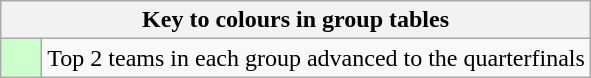<table class="wikitable" style="text-align: center;">
<tr>
<th colspan=2>Key to colours in group tables</th>
</tr>
<tr>
<td bgcolor=#ccffcc style="width: 20px;"></td>
<td align=left>Top 2 teams in each group advanced to the quarterfinals</td>
</tr>
</table>
